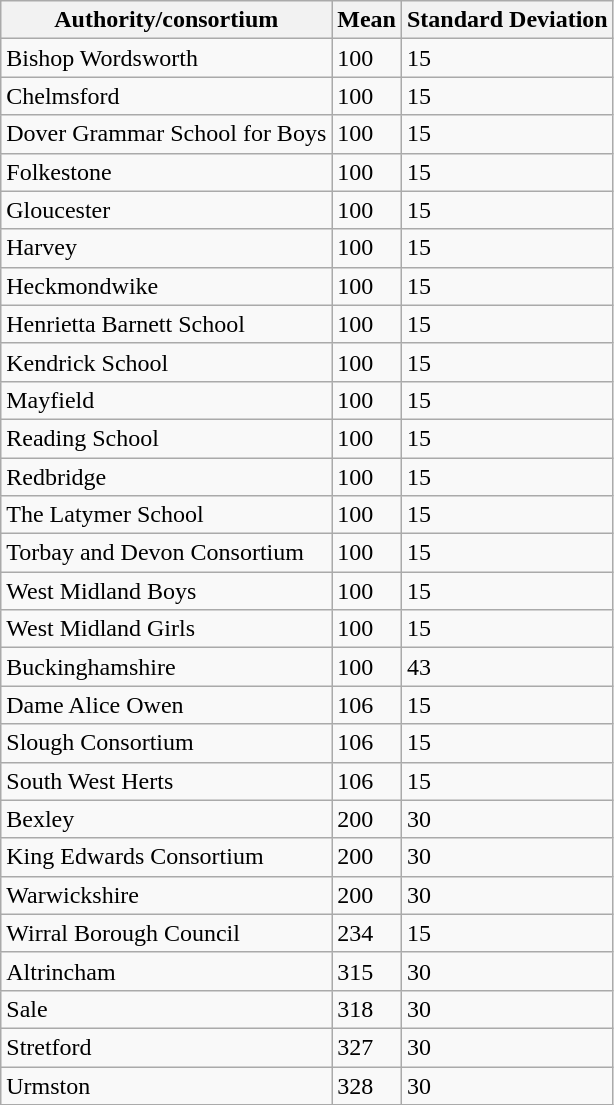<table class="wikitable floatright">
<tr>
<th>Authority/consortium</th>
<th>Mean</th>
<th>Standard Deviation</th>
</tr>
<tr>
<td>Bishop Wordsworth</td>
<td>100</td>
<td>15</td>
</tr>
<tr>
<td>Chelmsford</td>
<td>100</td>
<td>15</td>
</tr>
<tr>
<td>Dover Grammar School for Boys</td>
<td>100</td>
<td>15</td>
</tr>
<tr>
<td>Folkestone</td>
<td>100</td>
<td>15</td>
</tr>
<tr>
<td>Gloucester</td>
<td>100</td>
<td>15</td>
</tr>
<tr>
<td>Harvey</td>
<td>100</td>
<td>15</td>
</tr>
<tr>
<td>Heckmondwike</td>
<td>100</td>
<td>15</td>
</tr>
<tr>
<td>Henrietta Barnett School</td>
<td>100</td>
<td>15</td>
</tr>
<tr>
<td>Kendrick School</td>
<td>100</td>
<td>15</td>
</tr>
<tr>
<td>Mayfield</td>
<td>100</td>
<td>15</td>
</tr>
<tr>
<td>Reading School</td>
<td>100</td>
<td>15</td>
</tr>
<tr>
<td>Redbridge</td>
<td>100</td>
<td>15</td>
</tr>
<tr>
<td>The Latymer School</td>
<td>100</td>
<td>15</td>
</tr>
<tr>
<td>Torbay and Devon Consortium</td>
<td>100</td>
<td>15</td>
</tr>
<tr>
<td>West Midland Boys</td>
<td>100</td>
<td>15</td>
</tr>
<tr>
<td>West Midland Girls</td>
<td>100</td>
<td>15</td>
</tr>
<tr>
<td>Buckinghamshire</td>
<td>100</td>
<td>43</td>
</tr>
<tr>
<td>Dame Alice Owen</td>
<td>106</td>
<td>15</td>
</tr>
<tr>
<td>Slough Consortium</td>
<td>106</td>
<td>15</td>
</tr>
<tr>
<td>South West Herts</td>
<td>106</td>
<td>15</td>
</tr>
<tr>
<td>Bexley</td>
<td>200</td>
<td>30</td>
</tr>
<tr>
<td>King Edwards Consortium</td>
<td>200</td>
<td>30</td>
</tr>
<tr>
<td>Warwickshire</td>
<td>200</td>
<td>30</td>
</tr>
<tr>
<td>Wirral Borough Council</td>
<td>234</td>
<td>15</td>
</tr>
<tr>
<td>Altrincham</td>
<td>315</td>
<td>30</td>
</tr>
<tr>
<td>Sale</td>
<td>318</td>
<td>30</td>
</tr>
<tr>
<td>Stretford</td>
<td>327</td>
<td>30</td>
</tr>
<tr>
<td>Urmston</td>
<td>328</td>
<td>30</td>
</tr>
</table>
